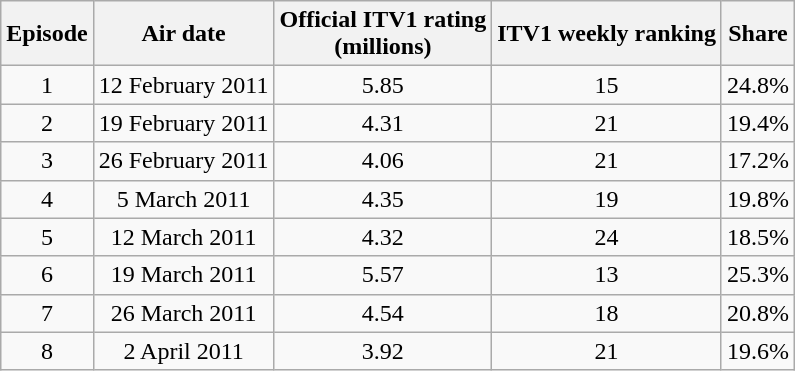<table class="wikitable" style="text-align:center;">
<tr>
<th>Episode</th>
<th>Air date</th>
<th>Official ITV1 rating<br>(millions)</th>
<th>ITV1 weekly ranking</th>
<th>Share</th>
</tr>
<tr>
<td>1</td>
<td>12 February 2011</td>
<td>5.85</td>
<td>15</td>
<td>24.8%</td>
</tr>
<tr>
<td>2</td>
<td>19 February 2011</td>
<td>4.31</td>
<td>21</td>
<td>19.4%</td>
</tr>
<tr>
<td>3</td>
<td>26 February 2011</td>
<td>4.06</td>
<td>21</td>
<td>17.2%</td>
</tr>
<tr>
<td>4</td>
<td>5 March 2011</td>
<td>4.35</td>
<td>19</td>
<td>19.8%</td>
</tr>
<tr>
<td>5</td>
<td>12 March 2011</td>
<td>4.32</td>
<td>24</td>
<td>18.5%</td>
</tr>
<tr>
<td>6</td>
<td>19 March 2011</td>
<td>5.57</td>
<td>13</td>
<td>25.3%</td>
</tr>
<tr>
<td>7</td>
<td>26 March 2011</td>
<td>4.54</td>
<td>18</td>
<td>20.8%</td>
</tr>
<tr>
<td>8</td>
<td>2 April 2011</td>
<td>3.92</td>
<td>21</td>
<td>19.6%</td>
</tr>
</table>
